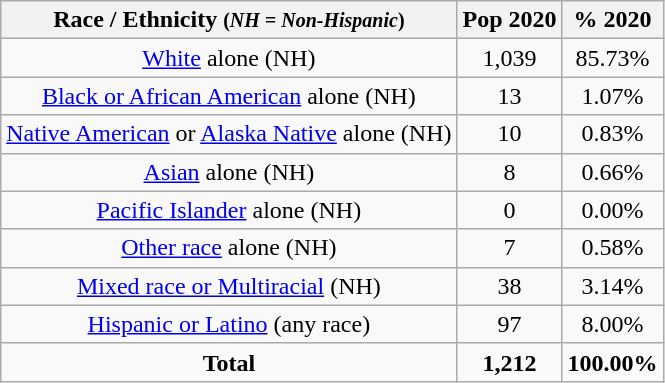<table class="wikitable" style="text-align:center;">
<tr>
<th>Race / Ethnicity <small>(<em>NH = Non-Hispanic</em>)</small></th>
<th>Pop 2020</th>
<th>% 2020</th>
</tr>
<tr>
<td><a href='#'>White</a> alone (NH)</td>
<td>1,039</td>
<td>85.73%</td>
</tr>
<tr>
<td><a href='#'>Black or African American</a> alone (NH)</td>
<td>13</td>
<td>1.07%</td>
</tr>
<tr>
<td><a href='#'>Native American</a> or <a href='#'>Alaska Native</a> alone (NH)</td>
<td>10</td>
<td>0.83%</td>
</tr>
<tr>
<td><a href='#'>Asian</a> alone (NH)</td>
<td>8</td>
<td>0.66%</td>
</tr>
<tr>
<td><a href='#'>Pacific Islander</a> alone (NH)</td>
<td>0</td>
<td>0.00%</td>
</tr>
<tr>
<td><a href='#'>Other race</a> alone (NH)</td>
<td>7</td>
<td>0.58%</td>
</tr>
<tr>
<td><a href='#'>Mixed race or Multiracial</a> (NH)</td>
<td>38</td>
<td>3.14%</td>
</tr>
<tr>
<td><a href='#'>Hispanic or Latino</a> (any race)</td>
<td>97</td>
<td>8.00%</td>
</tr>
<tr>
<td><strong>Total</strong></td>
<td><strong>1,212</strong></td>
<td><strong>100.00%</strong></td>
</tr>
</table>
